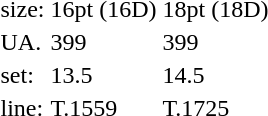<table style="margin-left:40px;">
<tr>
<td>size:</td>
<td>16pt (16D)</td>
<td>18pt (18D)</td>
</tr>
<tr>
<td>UA.</td>
<td>399</td>
<td>399</td>
</tr>
<tr>
<td>set:</td>
<td>13.5</td>
<td>14.5</td>
</tr>
<tr>
<td>line:</td>
<td>T.1559</td>
<td>T.1725</td>
</tr>
</table>
